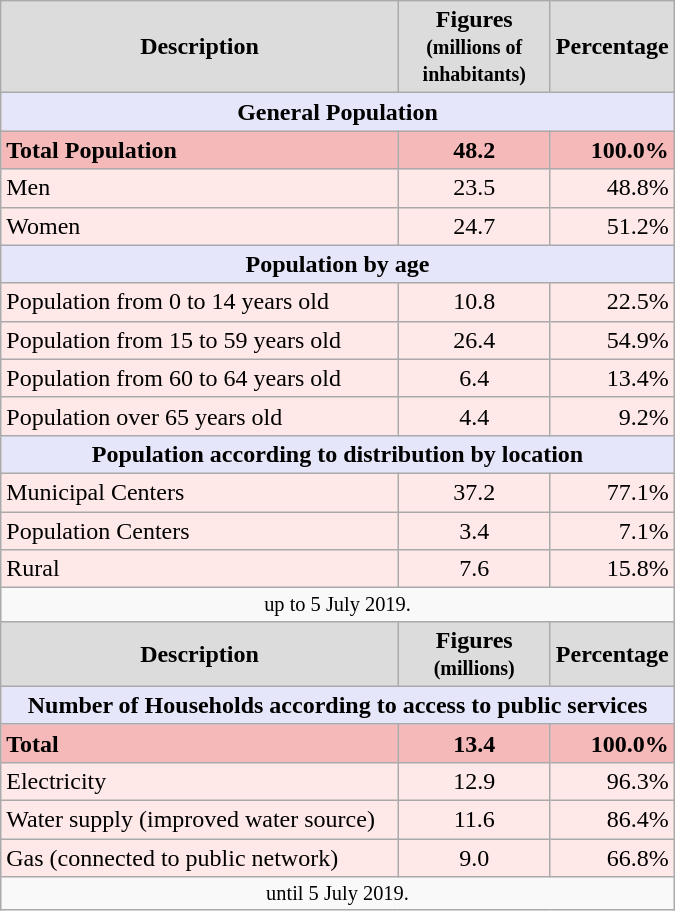<table class=wikitable border="0" width="450px">
<tr>
<th style="background:Gainsboro" width="300px">Description</th>
<th style="background:Gainsboro" width="100px">Figures<br><small>(millions of inhabitants)</small></th>
<th style="background:Gainsboro" width="50px">Percentage</th>
</tr>
<tr>
<th colspan="3" style="align: center; background:Lavender">General Population</th>
</tr>
<tr bgcolor="#f6b9b9">
<td><strong>Total Population</strong></td>
<td align=center><strong>48.2</strong></td>
<td align=right><strong>100.0%</strong></td>
</tr>
<tr bgcolor="#FFE8E8">
<td>Men</td>
<td align=center>23.5</td>
<td align="right">48.8%</td>
</tr>
<tr bgcolor="#FFE8E8">
<td>Women</td>
<td align=center>24.7</td>
<td align="right">51.2%</td>
</tr>
<tr>
<th colspan="3" style="align: center; background:Lavender">Population by age</th>
</tr>
<tr bgcolor="#FFE8E8">
<td>Population from 0 to 14 years old</td>
<td align=center>10.8</td>
<td align="right">22.5%</td>
</tr>
<tr bgcolor="#FFE8E8">
<td>Population from 15 to 59 years old</td>
<td align="center">26.4</td>
<td align="right">54.9%</td>
</tr>
<tr bgcolor="#FFE8E8">
<td>Population from 60 to 64 years old</td>
<td align="center">6.4</td>
<td align="right">13.4%</td>
</tr>
<tr bgcolor="#FFE8E8">
<td>Population over 65 years old</td>
<td align=center>4.4</td>
<td align="right">9.2%</td>
</tr>
<tr>
<th colspan="3" style="align: center; background:Lavender">Population according to distribution by location</th>
</tr>
<tr bgcolor="#FFE8E8">
<td>Municipal Centers</td>
<td align="center">37.2</td>
<td align="right">77.1%</td>
</tr>
<tr bgcolor="#FFE8E8">
<td>Population Centers</td>
<td align="center">3.4</td>
<td align="right">7.1%</td>
</tr>
<tr bgcolor="#FFE8E8">
<td>Rural</td>
<td align="center">7.6</td>
<td align="right">15.8%</td>
</tr>
<tr class="sortbottom">
<td colspan="3" style="text-align:center; font-size:85%;"> up to 5 July 2019.</td>
</tr>
<tr>
<th style="background:Gainsboro" width="300px">Description</th>
<th style="background:Gainsboro" width="100px">Figures<br><small>(millions)</small></th>
<th style="background:Gainsboro" width="50px">Percentage</th>
</tr>
<tr>
<th colspan="3" style="align: center; background:Lavender">Number of Households according to access to public services</th>
</tr>
<tr bgcolor="#f6b9b9">
<td><strong>Total</strong></td>
<td align=center><strong>13.4</strong></td>
<td align="right"><strong>100.0%</strong></td>
</tr>
<tr bgcolor="#FFE8E8">
<td>Electricity</td>
<td align="center">12.9</td>
<td align="right">96.3%</td>
</tr>
<tr bgcolor="#FFE8E8">
<td>Water supply (improved water source)</td>
<td align="center">11.6</td>
<td align="right">86.4%</td>
</tr>
<tr bgcolor="#FFE8E8">
<td>Gas (connected to public network)</td>
<td align="center">9.0</td>
<td align="right">66.8%</td>
</tr>
<tr class="sortbottom">
<td colspan="3" style="text-align:center; font-size:85%;"> until 5 July 2019.</td>
</tr>
</table>
